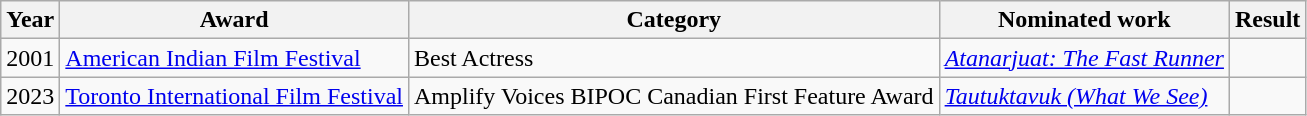<table class="wikitable sortable">
<tr>
<th>Year</th>
<th>Award</th>
<th>Category</th>
<th>Nominated work</th>
<th>Result</th>
</tr>
<tr>
<td>2001</td>
<td><a href='#'>American Indian Film Festival</a></td>
<td>Best Actress</td>
<td><em><a href='#'>Atanarjuat: The Fast Runner</a></em></td>
<td></td>
</tr>
<tr>
<td>2023</td>
<td><a href='#'>Toronto International Film Festival</a></td>
<td>Amplify Voices BIPOC Canadian First Feature Award</td>
<td><em><a href='#'>Tautuktavuk (What We See)</a></em></td>
<td></td>
</tr>
</table>
